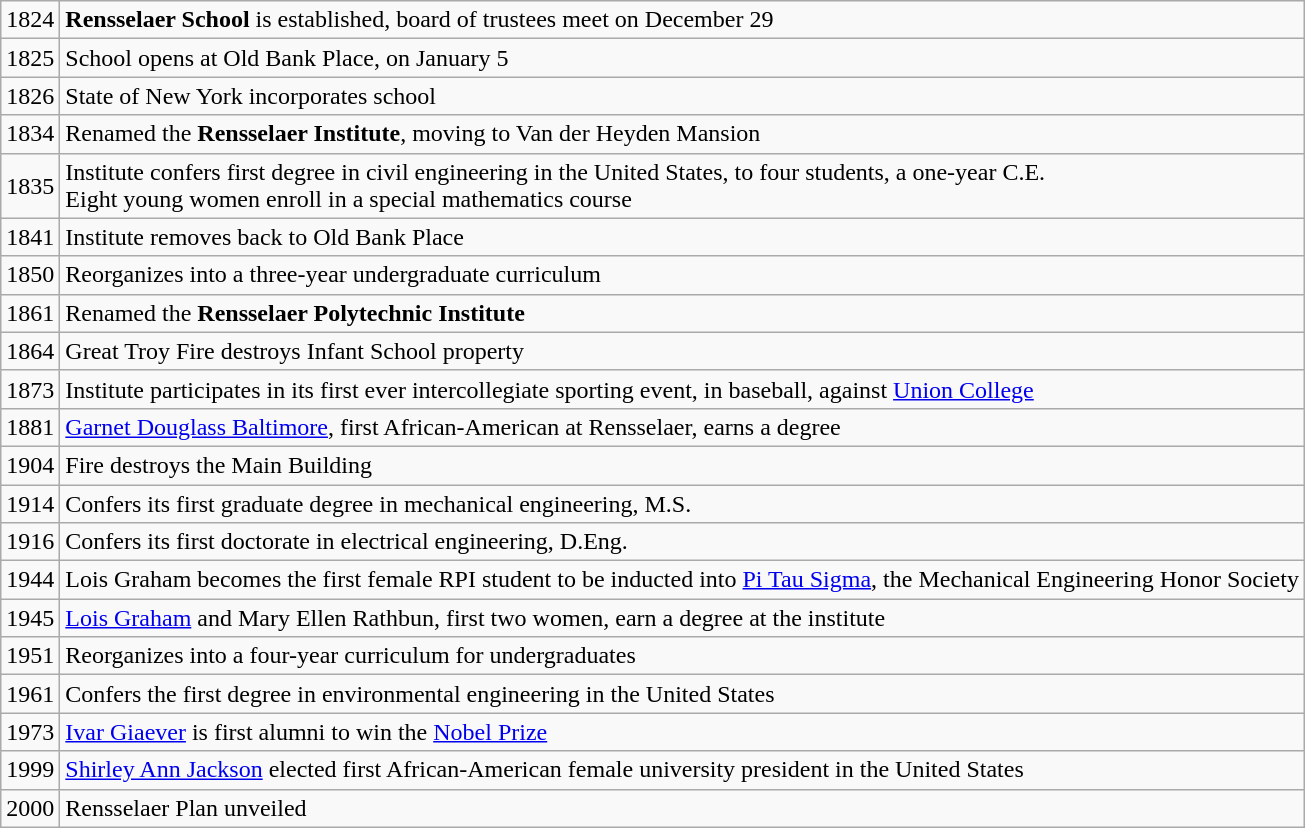<table class="wikitable">
<tr>
<td>1824</td>
<td><strong>Rensselaer School</strong> is established, board of trustees meet on December 29</td>
</tr>
<tr>
<td>1825</td>
<td>School opens at Old Bank Place, on January 5</td>
</tr>
<tr>
<td>1826</td>
<td>State of New York incorporates school</td>
</tr>
<tr>
<td>1834</td>
<td>Renamed the <strong>Rensselaer Institute</strong>, moving to Van der Heyden Mansion</td>
</tr>
<tr>
<td>1835</td>
<td>Institute confers first degree in civil engineering in the United States, to four students, a one-year C.E. <br>Eight young women enroll in a special mathematics course</td>
</tr>
<tr>
<td>1841</td>
<td>Institute removes back to Old Bank Place</td>
</tr>
<tr>
<td>1850</td>
<td>Reorganizes into a three-year undergraduate curriculum</td>
</tr>
<tr>
<td>1861</td>
<td>Renamed the <strong>Rensselaer Polytechnic Institute</strong></td>
</tr>
<tr>
<td>1864</td>
<td>Great Troy Fire destroys Infant School property</td>
</tr>
<tr>
<td>1873</td>
<td>Institute participates in its first ever intercollegiate sporting event, in baseball, against <a href='#'>Union College</a></td>
</tr>
<tr>
<td>1881</td>
<td><a href='#'>Garnet Douglass Baltimore</a>, first African-American at Rensselaer, earns a degree</td>
</tr>
<tr>
<td>1904</td>
<td>Fire destroys the Main Building</td>
</tr>
<tr>
<td>1914</td>
<td>Confers its first graduate degree in mechanical engineering, M.S.</td>
</tr>
<tr>
<td>1916</td>
<td>Confers its first doctorate in electrical engineering, D.Eng.</td>
</tr>
<tr>
<td>1944</td>
<td>Lois Graham becomes the first female RPI student to be inducted into <a href='#'>Pi Tau Sigma</a>, the Mechanical Engineering Honor Society</td>
</tr>
<tr>
<td>1945</td>
<td><a href='#'>Lois Graham</a> and Mary Ellen Rathbun, first two women, earn a degree at the institute</td>
</tr>
<tr>
<td>1951</td>
<td>Reorganizes into a four-year curriculum for undergraduates</td>
</tr>
<tr>
<td>1961</td>
<td>Confers the first degree in environmental engineering in the United States</td>
</tr>
<tr>
<td>1973</td>
<td><a href='#'>Ivar Giaever</a> is first alumni to win the <a href='#'>Nobel Prize</a></td>
</tr>
<tr>
<td>1999</td>
<td><a href='#'>Shirley Ann Jackson</a> elected first African-American female university president in the United States</td>
</tr>
<tr>
<td>2000</td>
<td>Rensselaer Plan unveiled</td>
</tr>
</table>
